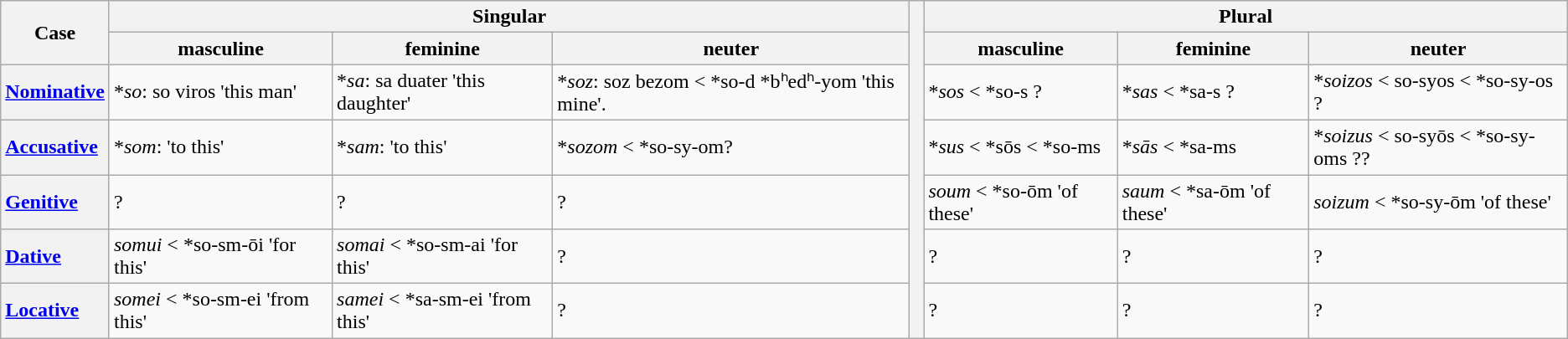<table class="wikitable">
<tr>
<th rowspan="2">Case</th>
<th colspan="3">Singular</th>
<th rowspan="7"> </th>
<th colspan="3">Plural</th>
</tr>
<tr>
<th>masculine</th>
<th>feminine</th>
<th>neuter</th>
<th>masculine</th>
<th>feminine</th>
<th>neuter</th>
</tr>
<tr>
<th style="text-align: left;"><a href='#'>Nominative</a></th>
<td>*<em>so</em>: so viros 'this man'</td>
<td>*<em>sa</em>: sa duater 'this daughter'</td>
<td>*<em>soz</em>: soz bezom < *so-d *bʰedʰ-yom 'this mine'.</td>
<td>*<em>sos</em> < *so-s ?</td>
<td>*<em>sas</em> < *sa-s ?</td>
<td>*<em>soizos</em> < so-syos < *so-sy-os ?</td>
</tr>
<tr>
<th style="text-align: left;"><a href='#'>Accusative</a></th>
<td>*<em>som</em>: 'to this'</td>
<td>*<em>sam</em>: 'to this'</td>
<td>*<em>sozom</em> < *so-sy-om?</td>
<td>*<em>sus</em> < *sōs < *so-ms</td>
<td>*<em>sās</em> < *sa-ms</td>
<td>*<em>soizus</em> < so-syōs < *so-sy-oms ??</td>
</tr>
<tr>
<th style="text-align: left;"><a href='#'>Genitive</a></th>
<td>?</td>
<td>?</td>
<td>?</td>
<td><em>soum</em> < *so-ōm 'of these'</td>
<td><em>saum</em> < *sa-ōm 'of these'</td>
<td><em>soizum</em> < *so-sy-ōm 'of these'</td>
</tr>
<tr>
<th style="text-align: left;"><a href='#'>Dative</a></th>
<td><em>somui</em> < *so-sm-ōi 'for this'</td>
<td><em>somai</em> < *so-sm-ai 'for this'</td>
<td>?</td>
<td>?</td>
<td>?</td>
<td>?</td>
</tr>
<tr>
<th style="text-align: left;"><a href='#'>Locative</a></th>
<td><em>somei</em> < *so-sm-ei 'from this'</td>
<td><em>samei</em> < *sa-sm-ei 'from this'</td>
<td>?</td>
<td>?</td>
<td>?</td>
<td>?</td>
</tr>
</table>
